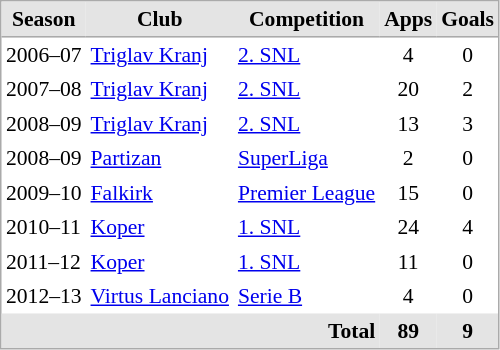<table cellspacing="0" cellpadding="3" style="border:1px solid #AAAAAA;font-size:90%">
<tr bgcolor="#E4E4E4">
<th style="border-bottom:1px solid #AAAAAA">Season</th>
<th style="border-bottom:1px solid #AAAAAA">Club</th>
<th style="border-bottom:1px solid #AAAAAA">Competition</th>
<th style="border-bottom:1px solid #AAAAAA" align="center">Apps</th>
<th style="border-bottom:1px solid #AAAAAA" align="center">Goals</th>
</tr>
<tr>
<td>2006–07</td>
<td><a href='#'>Triglav Kranj</a></td>
<td><a href='#'>2. SNL</a></td>
<td align="center">4</td>
<td align="center">0</td>
</tr>
<tr>
<td>2007–08</td>
<td><a href='#'>Triglav Kranj</a></td>
<td><a href='#'>2. SNL</a></td>
<td align="center">20</td>
<td align="center">2</td>
</tr>
<tr>
<td>2008–09</td>
<td><a href='#'>Triglav Kranj</a></td>
<td><a href='#'>2. SNL</a></td>
<td align="center">13</td>
<td align="center">3</td>
</tr>
<tr>
<td>2008–09</td>
<td><a href='#'>Partizan</a></td>
<td><a href='#'>SuperLiga</a></td>
<td align="center">2</td>
<td align="center">0</td>
</tr>
<tr>
<td>2009–10</td>
<td><a href='#'>Falkirk</a></td>
<td><a href='#'>Premier League</a></td>
<td align="center">15</td>
<td align="center">0</td>
</tr>
<tr>
<td>2010–11</td>
<td><a href='#'>Koper</a></td>
<td><a href='#'>1. SNL</a></td>
<td align="center">24</td>
<td align="center">4</td>
</tr>
<tr>
<td>2011–12</td>
<td><a href='#'>Koper</a></td>
<td><a href='#'>1. SNL</a></td>
<td align="center">11</td>
<td align="center">0</td>
</tr>
<tr>
<td>2012–13</td>
<td><a href='#'>Virtus Lanciano</a></td>
<td><a href='#'>Serie B</a></td>
<td align="center">4</td>
<td align="center">0</td>
</tr>
<tr>
</tr>
<tr style="background:#E4E4E4;">
<th ! colspan="3" align="right">Total</th>
<th>89</th>
<th>9</th>
</tr>
<tr>
</tr>
</table>
